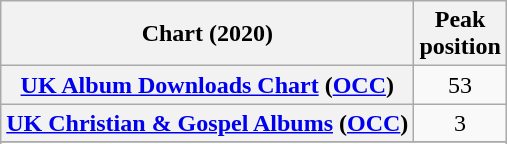<table class="wikitable sortable plainrowheaders" style="text-align:center">
<tr>
<th scope="col">Chart (2020)</th>
<th scope="col">Peak<br>position</th>
</tr>
<tr>
<th scope="row"><a href='#'>UK Album Downloads Chart</a> (<a href='#'>OCC</a>)</th>
<td>53</td>
</tr>
<tr>
<th scope="row"><a href='#'>UK Christian & Gospel Albums</a> (<a href='#'>OCC</a>)</th>
<td>3</td>
</tr>
<tr>
</tr>
<tr>
</tr>
<tr>
</tr>
</table>
